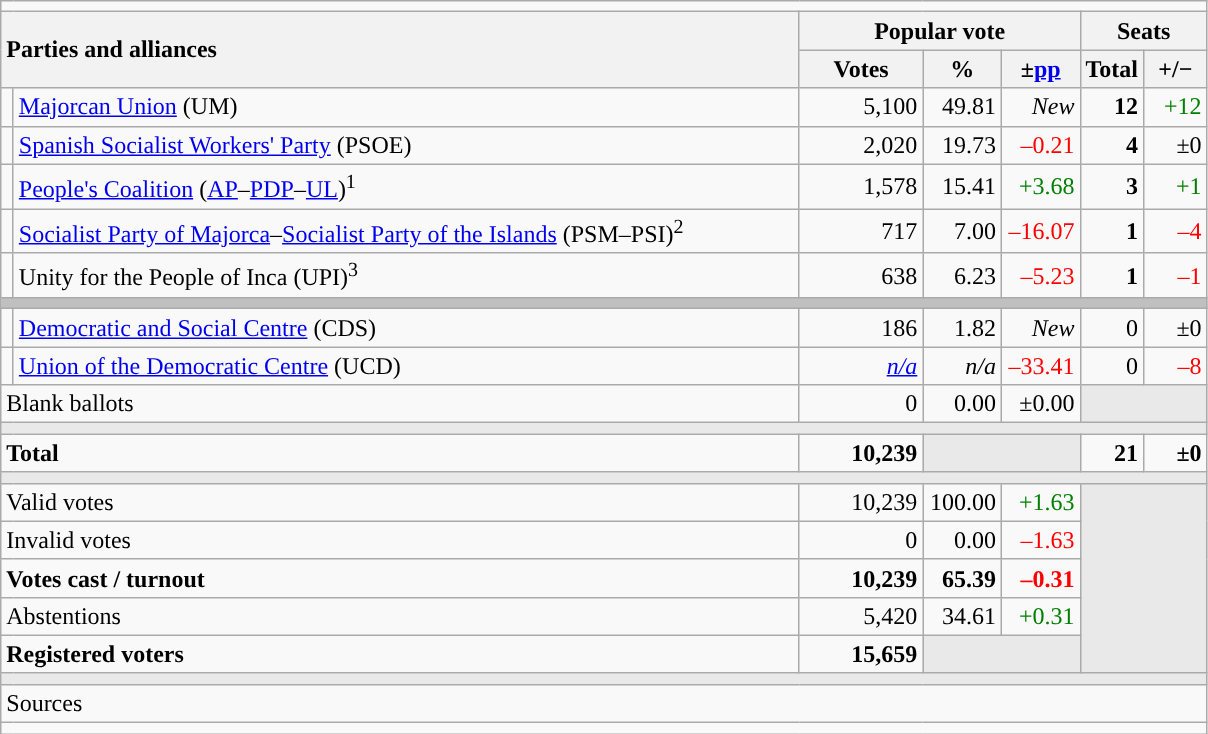<table class="wikitable" style="text-align:right;">
<tr>
<td colspan="7"></td>
</tr>
<tr>
<th style="text-align:left;" rowspan="2" colspan="2" width="525">Parties and alliances</th>
<th colspan="3">Popular vote</th>
<th colspan="2">Seats</th>
</tr>
<tr>
<th width="75">Votes</th>
<th width="45">%</th>
<th width="45">±<a href='#'>pp</a></th>
<th width="35">Total</th>
<th width="35">+/−</th>
</tr>
<tr>
<td width="1" style="color:inherit;background:"></td>
<td align="left"><a href='#'>Majorcan Union</a> (UM)</td>
<td>5,100</td>
<td>49.81</td>
<td><em>New</em></td>
<td><strong>12</strong></td>
<td style="color:green;">+12</td>
</tr>
<tr>
<td style="color:inherit;background:"></td>
<td align="left"><a href='#'>Spanish Socialist Workers' Party</a> (PSOE)</td>
<td>2,020</td>
<td>19.73</td>
<td style="color:red;">–0.21</td>
<td><strong>4</strong></td>
<td>±0</td>
</tr>
<tr>
<td style="color:inherit;background:"></td>
<td align="left"><a href='#'>People's Coalition</a> (<a href='#'>AP</a>–<a href='#'>PDP</a>–<a href='#'>UL</a>)<sup>1</sup></td>
<td>1,578</td>
<td>15.41</td>
<td style="color:green;">+3.68</td>
<td><strong>3</strong></td>
<td style="color:green;">+1</td>
</tr>
<tr>
<td style="color:inherit;background:"></td>
<td align="left"><a href='#'>Socialist Party of Majorca</a>–<a href='#'>Socialist Party of the Islands</a> (PSM–PSI)<sup>2</sup></td>
<td>717</td>
<td>7.00</td>
<td style="color:red;">–16.07</td>
<td><strong>1</strong></td>
<td style="color:red;">–4</td>
</tr>
<tr>
<td style="color:inherit;background:"></td>
<td align="left">Unity for the People of Inca (UPI)<sup>3</sup></td>
<td>638</td>
<td>6.23</td>
<td style="color:red;">–5.23</td>
<td><strong>1</strong></td>
<td style="color:red;">–1</td>
</tr>
<tr>
<td colspan="7" bgcolor="#C0C0C0"></td>
</tr>
<tr>
<td style="color:inherit;background:"></td>
<td align="left"><a href='#'>Democratic and Social Centre</a> (CDS)</td>
<td>186</td>
<td>1.82</td>
<td><em>New</em></td>
<td>0</td>
<td>±0</td>
</tr>
<tr>
<td style="color:inherit;background:"></td>
<td align="left"><a href='#'>Union of the Democratic Centre</a> (UCD)</td>
<td><em><a href='#'>n/a</a></em></td>
<td><em>n/a</em></td>
<td style="color:red;">–33.41</td>
<td>0</td>
<td style="color:red;">–8</td>
</tr>
<tr>
<td align="left" colspan="2">Blank ballots</td>
<td>0</td>
<td>0.00</td>
<td>±0.00</td>
<td bgcolor="#E9E9E9" colspan="2"></td>
</tr>
<tr>
<td colspan="7" bgcolor="#E9E9E9"></td>
</tr>
<tr style="font-weight:bold;">
<td align="left" colspan="2">Total</td>
<td>10,239</td>
<td bgcolor="#E9E9E9" colspan="2"></td>
<td>21</td>
<td>±0</td>
</tr>
<tr>
<td colspan="7" bgcolor="#E9E9E9"></td>
</tr>
<tr>
<td align="left" colspan="2">Valid votes</td>
<td>10,239</td>
<td>100.00</td>
<td style="color:green;">+1.63</td>
<td bgcolor="#E9E9E9" colspan="2" rowspan="5"></td>
</tr>
<tr>
<td align="left" colspan="2">Invalid votes</td>
<td>0</td>
<td>0.00</td>
<td style="color:red;">–1.63</td>
</tr>
<tr style="font-weight:bold;">
<td align="left" colspan="2">Votes cast / turnout</td>
<td>10,239</td>
<td>65.39</td>
<td style="color:red;">–0.31</td>
</tr>
<tr>
<td align="left" colspan="2">Abstentions</td>
<td>5,420</td>
<td>34.61</td>
<td style="color:green;">+0.31</td>
</tr>
<tr style="font-weight:bold;">
<td align="left" colspan="2">Registered voters</td>
<td>15,659</td>
<td bgcolor="#E9E9E9" colspan="2"></td>
</tr>
<tr>
<td colspan="7" bgcolor="#E9E9E9"></td>
</tr>
<tr>
<td align="left" colspan="7">Sources</td>
</tr>
<tr>
<td colspan="7" style="text-align:left; max-width:790px;"></td>
</tr>
</table>
